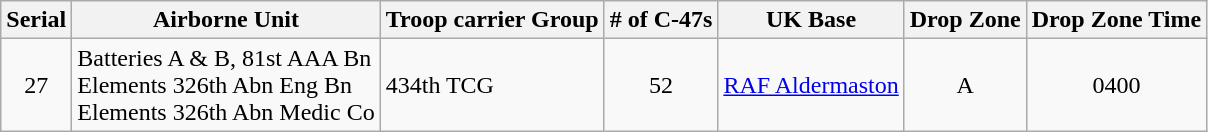<table class="wikitable">
<tr>
<th align = center>Serial</th>
<th align=center>Airborne Unit</th>
<th align=center>Troop carrier Group</th>
<th align=center># of C-47s</th>
<th align=center>UK Base</th>
<th align=center>Drop Zone</th>
<th align=center>Drop Zone Time</th>
</tr>
<tr>
<td align = center>27</td>
<td>Batteries A & B, 81st AAA Bn <br> Elements 326th Abn Eng Bn <br> Elements 326th Abn Medic Co</td>
<td>434th TCG</td>
<td align=center>52</td>
<td><a href='#'>RAF Aldermaston</a></td>
<td align=center>A</td>
<td align=center>0400</td>
</tr>
</table>
